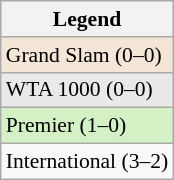<table class=wikitable style="font-size:90%;">
<tr>
<th>Legend</th>
</tr>
<tr>
<td bgcolor=#f3e6d7>Grand Slam (0–0)</td>
</tr>
<tr>
<td bgcolor=#e9e9e9>WTA 1000 (0–0)</td>
</tr>
<tr>
<td bgcolor=#d4f1c5>Premier (1–0)</td>
</tr>
<tr>
<td>International (3–2)</td>
</tr>
</table>
